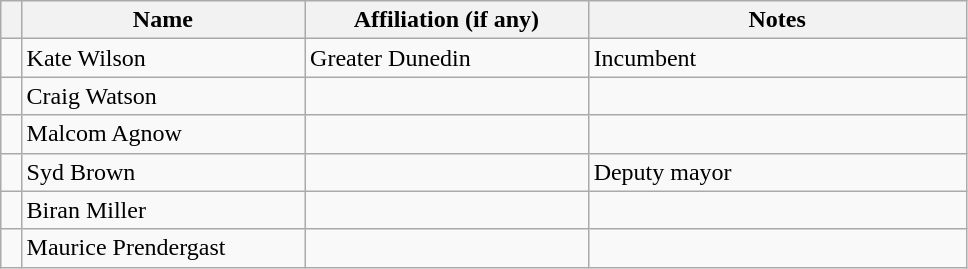<table class="wikitable" width="51%">
<tr>
<th width="1%"></th>
<th width="15%">Name</th>
<th width="15%">Affiliation (if any)</th>
<th width="20%">Notes</th>
</tr>
<tr>
<td></td>
<td>Kate Wilson</td>
<td>Greater Dunedin</td>
<td>Incumbent</td>
</tr>
<tr>
<td></td>
<td>Craig Watson</td>
<td></td>
<td></td>
</tr>
<tr>
<td></td>
<td>Malcom Agnow</td>
<td></td>
<td></td>
</tr>
<tr>
<td></td>
<td>Syd Brown</td>
<td></td>
<td>Deputy mayor</td>
</tr>
<tr>
<td></td>
<td>Biran Miller</td>
<td></td>
<td></td>
</tr>
<tr>
<td></td>
<td>Maurice Prendergast</td>
<td></td>
<td></td>
</tr>
</table>
